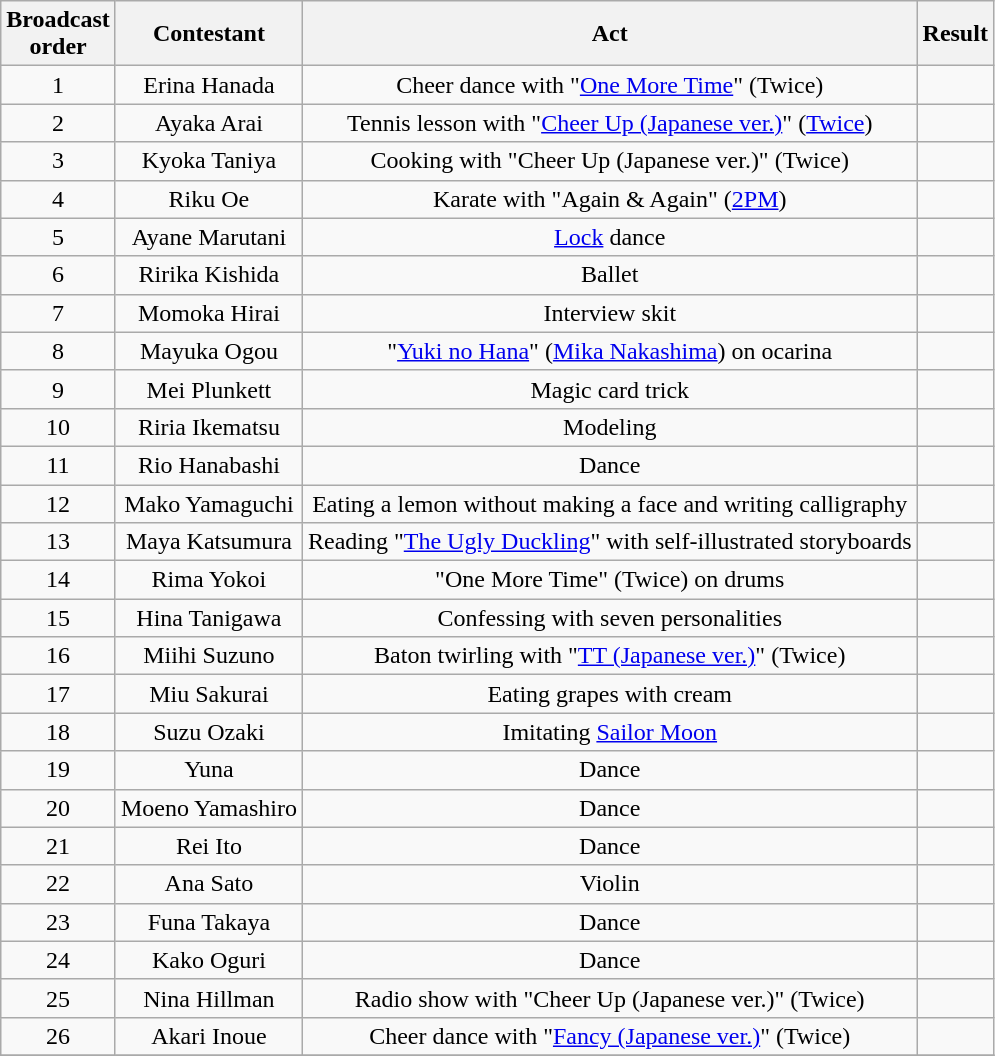<table class="wikitable sortable" style="text-align:center;" |>
<tr>
<th>Broadcast<br>order</th>
<th>Contestant</th>
<th>Act<br></th>
<th>Result<br></th>
</tr>
<tr>
<td>1</td>
<td data-sort-value="Hanada">Erina Hanada</td>
<td>Cheer dance with "<a href='#'>One More Time</a>" (Twice)</td>
<td></td>
</tr>
<tr>
<td>2</td>
<td data-sort-value="Arai">Ayaka Arai</td>
<td>Tennis lesson with "<a href='#'>Cheer Up (Japanese ver.)</a>" (<a href='#'>Twice</a>)</td>
<td></td>
</tr>
<tr>
<td>3</td>
<td data-sort-value="Taniya">Kyoka Taniya</td>
<td>Cooking  with "Cheer Up (Japanese ver.)" (Twice)</td>
<td></td>
</tr>
<tr>
<td>4</td>
<td data-sort-value="Oe">Riku Oe</td>
<td>Karate with "Again & Again" (<a href='#'>2PM</a>)</td>
<td></td>
</tr>
<tr>
<td>5</td>
<td data-sort-value="Marutani">Ayane Marutani</td>
<td><a href='#'>Lock</a> dance</td>
<td></td>
</tr>
<tr>
<td>6</td>
<td data-sort-value="Kishida">Ririka Kishida</td>
<td>Ballet</td>
<td></td>
</tr>
<tr>
<td>7</td>
<td data-sort-value="Hirai">Momoka Hirai</td>
<td>Interview skit</td>
<td></td>
</tr>
<tr>
<td>8</td>
<td data-sort-value="Ogou">Mayuka Ogou</td>
<td>"<a href='#'>Yuki no Hana</a>" (<a href='#'>Mika Nakashima</a>) on ocarina</td>
<td></td>
</tr>
<tr>
<td>9</td>
<td data-sort-value="Plunkett">Mei Plunkett</td>
<td>Magic card trick</td>
<td></td>
</tr>
<tr>
<td>10</td>
<td data-sort-value="Ikematsu">Riria Ikematsu</td>
<td>Modeling</td>
<td></td>
</tr>
<tr>
<td>11</td>
<td data-sort-value="Hanabashi">Rio Hanabashi</td>
<td>Dance</td>
<td></td>
</tr>
<tr>
<td>12</td>
<td data-sort-value="Yamaguchi">Mako Yamaguchi</td>
<td>Eating a lemon without making a face and writing calligraphy</td>
<td></td>
</tr>
<tr>
<td>13</td>
<td data-sort-value="Katsumura">Maya Katsumura</td>
<td>Reading "<a href='#'>The Ugly Duckling</a>" with self-illustrated storyboards</td>
<td></td>
</tr>
<tr>
<td>14</td>
<td data-sort-value="Yokoi">Rima Yokoi</td>
<td>"One More Time" (Twice) on drums</td>
<td></td>
</tr>
<tr>
<td>15</td>
<td data-sort-value="Tanigawa">Hina Tanigawa</td>
<td>Confessing with seven personalities</td>
<td></td>
</tr>
<tr>
<td>16</td>
<td data-sort-value="Suzuno">Miihi Suzuno</td>
<td>Baton twirling with "<a href='#'>TT (Japanese ver.)</a>" (Twice)</td>
<td></td>
</tr>
<tr>
<td>17</td>
<td data-sort-value="Sakurai">Miu Sakurai</td>
<td>Eating grapes with cream</td>
<td></td>
</tr>
<tr>
<td>18</td>
<td data-sort-value="Ozaki">Suzu Ozaki</td>
<td>Imitating <a href='#'>Sailor Moon</a></td>
<td></td>
</tr>
<tr>
<td>19</td>
<td>Yuna</td>
<td>Dance</td>
<td></td>
</tr>
<tr>
<td>20</td>
<td data-sort-value="Yamashiro">Moeno Yamashiro</td>
<td>Dance</td>
<td></td>
</tr>
<tr>
<td>21</td>
<td data-sort-value="Ito">Rei Ito</td>
<td>Dance</td>
<td></td>
</tr>
<tr>
<td>22</td>
<td data-sort-value="Sato">Ana Sato</td>
<td>Violin</td>
<td></td>
</tr>
<tr>
<td>23</td>
<td data-sort-value="Takaya">Funa Takaya</td>
<td>Dance</td>
<td></td>
</tr>
<tr>
<td>24</td>
<td data-sort-value="Oguri">Kako Oguri</td>
<td>Dance</td>
<td></td>
</tr>
<tr>
<td>25</td>
<td data-sort-value="Hillman">Nina Hillman</td>
<td>Radio show with "Cheer Up (Japanese ver.)" (Twice)</td>
<td></td>
</tr>
<tr>
<td>26</td>
<td data-sort-value="Inoue">Akari Inoue</td>
<td>Cheer dance with "<a href='#'>Fancy (Japanese ver.)</a>" (Twice)</td>
<td></td>
</tr>
<tr>
</tr>
</table>
